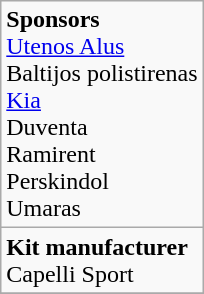<table class="wikitable">
<tr>
<td><strong>Sponsors</strong><br> <a href='#'>Utenos Alus</a>
<br>  Baltijos polistirenas
<br>  <a href='#'>Kia</a>
<br>  Duventa 
<br>  Ramirent 
<br>  Perskindol 
<br>  Umaras</td>
</tr>
<tr>
<td><strong>Kit manufacturer</strong><br> Capelli Sport</td>
</tr>
<tr>
</tr>
</table>
